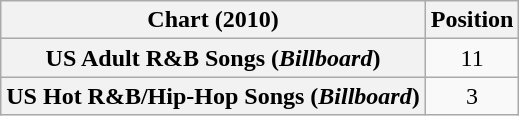<table class="wikitable sortable plainrowheaders">
<tr>
<th align="center">Chart (2010)</th>
<th align="center">Position</th>
</tr>
<tr>
<th scope="row">US Adult R&B Songs (<em>Billboard</em>)</th>
<td align="center">11</td>
</tr>
<tr>
<th scope="row">US Hot R&B/Hip-Hop Songs (<em>Billboard</em>)</th>
<td align="center">3</td>
</tr>
</table>
